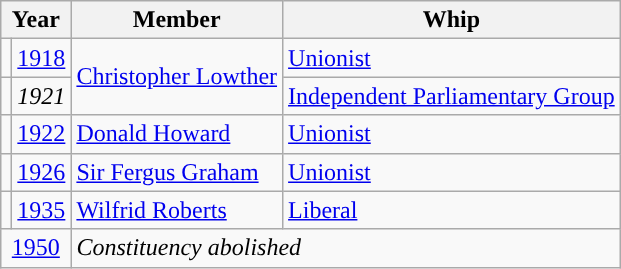<table class="wikitable">
<tr>
<th colspan="2">Year</th>
<th>Member</th>
<th>Whip</th>
</tr>
<tr>
<td style="color:inherit;background-color: "></td>
<td><a href='#'>1918</a></td>
<td rowspan="2"><a href='#'>Christopher Lowther</a></td>
<td><a href='#'>Unionist</a></td>
</tr>
<tr>
<td style="color:inherit;background-color: "></td>
<td><em>1921</em></td>
<td><a href='#'>Independent Parliamentary Group</a></td>
</tr>
<tr>
<td style="color:inherit;background-color: "></td>
<td><a href='#'>1922</a></td>
<td><a href='#'>Donald Howard</a></td>
<td><a href='#'>Unionist</a></td>
</tr>
<tr>
<td style="color:inherit;background-color: "></td>
<td><a href='#'>1926</a></td>
<td><a href='#'>Sir Fergus Graham</a></td>
<td><a href='#'>Unionist</a></td>
</tr>
<tr>
<td style="color:inherit;background-color: "></td>
<td><a href='#'>1935</a></td>
<td><a href='#'>Wilfrid Roberts</a></td>
<td><a href='#'>Liberal</a></td>
</tr>
<tr>
<td colspan="2" style="text-align:center;"><a href='#'>1950</a></td>
<td colspan="2"><em>Constituency abolished</em></td>
</tr>
</table>
